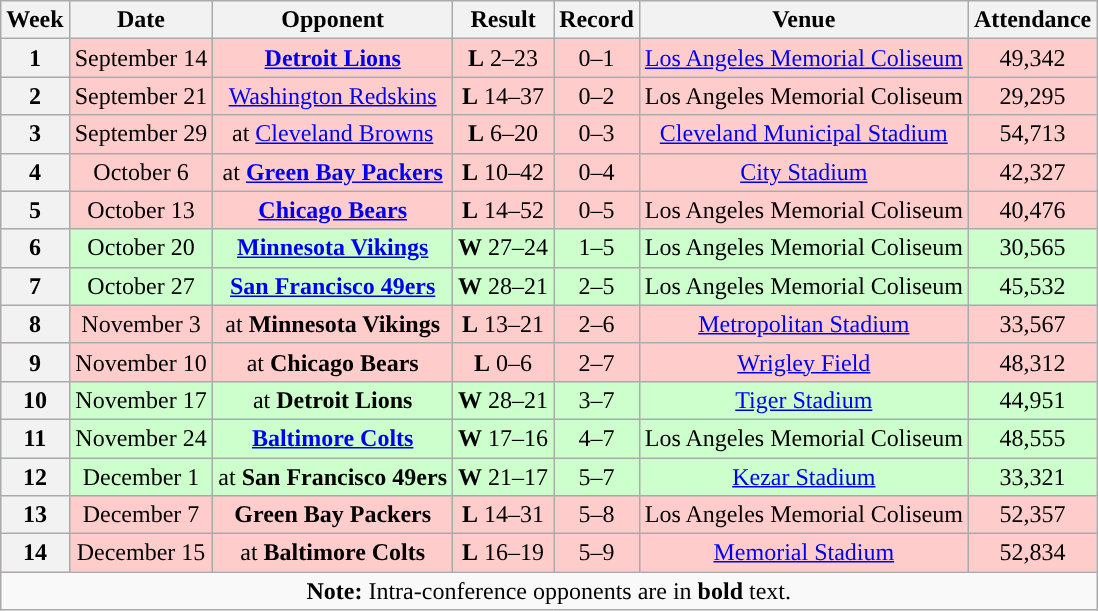<table class="wikitable" style="text-align:center">
<tr>
<th>Week</th>
<th>Date</th>
<th>Opponent</th>
<th>Result</th>
<th>Record</th>
<th>Venue</th>
<th>Attendance</th>
</tr>
<tr style="background:#fcc">
<th>1</th>
<td>September 14</td>
<td><strong><a href='#'>Detroit Lions</a></strong></td>
<td><strong>L</strong> 2–23</td>
<td>0–1</td>
<td><a href='#'>Los Angeles Memorial Coliseum</a></td>
<td>49,342</td>
</tr>
<tr style="background:#fcc">
<th>2</th>
<td>September 21</td>
<td><a href='#'>Washington Redskins</a></td>
<td><strong>L</strong> 14–37</td>
<td>0–2</td>
<td>Los Angeles Memorial Coliseum</td>
<td>29,295</td>
</tr>
<tr style="background:#fcc">
<th>3</th>
<td>September 29</td>
<td>at <a href='#'>Cleveland Browns</a></td>
<td><strong>L</strong> 6–20</td>
<td>0–3</td>
<td><a href='#'>Cleveland Municipal Stadium</a></td>
<td>54,713</td>
</tr>
<tr style="background:#fcc">
<th>4</th>
<td>October 6</td>
<td>at <strong><a href='#'>Green Bay Packers</a></strong></td>
<td><strong>L</strong> 10–42</td>
<td>0–4</td>
<td><a href='#'>City Stadium</a></td>
<td>42,327</td>
</tr>
<tr style="background:#fcc">
<th>5</th>
<td>October 13</td>
<td><strong><a href='#'>Chicago Bears</a></strong></td>
<td><strong>L</strong> 14–52</td>
<td>0–5</td>
<td>Los Angeles Memorial Coliseum</td>
<td>40,476</td>
</tr>
<tr style="background:#cfc">
<th>6</th>
<td>October 20</td>
<td><strong><a href='#'>Minnesota Vikings</a></strong></td>
<td><strong>W</strong> 27–24</td>
<td>1–5</td>
<td>Los Angeles Memorial Coliseum</td>
<td>30,565</td>
</tr>
<tr style="background:#cfc">
<th>7</th>
<td>October 27</td>
<td><strong><a href='#'>San Francisco 49ers</a></strong></td>
<td><strong>W</strong> 28–21</td>
<td>2–5</td>
<td>Los Angeles Memorial Coliseum</td>
<td>45,532</td>
</tr>
<tr style="background:#fcc">
<th>8</th>
<td>November 3</td>
<td>at <strong>Minnesota Vikings</strong></td>
<td><strong>L</strong> 13–21</td>
<td>2–6</td>
<td><a href='#'>Metropolitan Stadium</a></td>
<td>33,567</td>
</tr>
<tr style="background:#fcc">
<th>9</th>
<td>November 10</td>
<td>at <strong>Chicago Bears</strong></td>
<td><strong>L</strong> 0–6</td>
<td>2–7</td>
<td><a href='#'>Wrigley Field</a></td>
<td>48,312</td>
</tr>
<tr style="background:#cfc">
<th>10</th>
<td>November 17</td>
<td>at <strong>Detroit Lions</strong></td>
<td><strong>W</strong> 28–21</td>
<td>3–7</td>
<td><a href='#'>Tiger Stadium</a></td>
<td>44,951</td>
</tr>
<tr style="background:#cfc">
<th>11</th>
<td>November 24</td>
<td><strong><a href='#'>Baltimore Colts</a></strong></td>
<td><strong>W</strong> 17–16</td>
<td>4–7</td>
<td>Los Angeles Memorial Coliseum</td>
<td>48,555</td>
</tr>
<tr style="background:#cfc">
<th>12</th>
<td>December 1</td>
<td>at <strong>San Francisco 49ers</strong></td>
<td><strong>W</strong> 21–17</td>
<td>5–7</td>
<td><a href='#'>Kezar Stadium</a></td>
<td>33,321</td>
</tr>
<tr style="background:#fcc">
<th>13</th>
<td>December 7</td>
<td><strong>Green Bay Packers</strong></td>
<td><strong>L</strong> 14–31</td>
<td>5–8</td>
<td>Los Angeles Memorial Coliseum</td>
<td>52,357</td>
</tr>
<tr style="background:#fcc">
<th>14</th>
<td>December 15</td>
<td>at <strong>Baltimore Colts</strong></td>
<td><strong>L</strong> 16–19</td>
<td>5–9</td>
<td><a href='#'>Memorial Stadium</a></td>
<td>52,834</td>
</tr>
<tr>
<td colspan="7"><strong>Note:</strong> Intra-conference opponents are in <strong>bold</strong> text.</td>
</tr>
</table>
